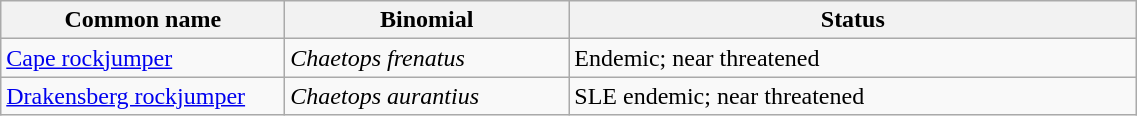<table width=60% class="wikitable">
<tr>
<th width=25%>Common name</th>
<th width=25%>Binomial</th>
<th width=50%>Status</th>
</tr>
<tr>
<td><a href='#'>Cape rockjumper</a></td>
<td><em>Chaetops frenatus</em></td>
<td>Endemic; near threatened</td>
</tr>
<tr>
<td><a href='#'>Drakensberg rockjumper</a></td>
<td><em>Chaetops aurantius</em></td>
<td>SLE endemic; near threatened</td>
</tr>
</table>
